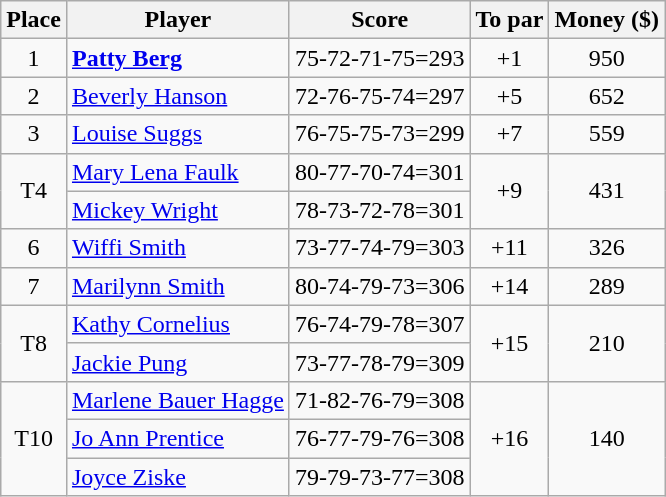<table class="wikitable">
<tr>
<th>Place</th>
<th>Player</th>
<th>Score</th>
<th>To par</th>
<th>Money ($)</th>
</tr>
<tr>
<td align=center>1</td>
<td> <strong><a href='#'>Patty Berg</a></strong></td>
<td>75-72-71-75=293</td>
<td align=center>+1</td>
<td align=center>950</td>
</tr>
<tr>
<td align=center>2</td>
<td> <a href='#'>Beverly Hanson</a></td>
<td>72-76-75-74=297</td>
<td align=center>+5</td>
<td align=center>652</td>
</tr>
<tr>
<td align=center>3</td>
<td> <a href='#'>Louise Suggs</a></td>
<td>76-75-75-73=299</td>
<td align=center>+7</td>
<td align=center>559</td>
</tr>
<tr>
<td align=center rowspan=2>T4</td>
<td> <a href='#'>Mary Lena Faulk</a></td>
<td>80-77-70-74=301</td>
<td align=center rowspan=2>+9</td>
<td align=center rowspan=2>431</td>
</tr>
<tr>
<td> <a href='#'>Mickey Wright</a></td>
<td>78-73-72-78=301</td>
</tr>
<tr>
<td align=center>6</td>
<td> <a href='#'>Wiffi Smith</a></td>
<td>73-77-74-79=303</td>
<td align=center>+11</td>
<td align=center>326</td>
</tr>
<tr>
<td align=center>7</td>
<td> <a href='#'>Marilynn Smith</a></td>
<td>80-74-79-73=306</td>
<td align=center>+14</td>
<td align=center>289</td>
</tr>
<tr>
<td align=center rowspan=2>T8</td>
<td> <a href='#'>Kathy Cornelius</a></td>
<td>76-74-79-78=307</td>
<td align=center rowspan=2>+15</td>
<td align=center rowspan=2>210</td>
</tr>
<tr>
<td> <a href='#'>Jackie Pung</a></td>
<td>73-77-78-79=309</td>
</tr>
<tr>
<td align=center rowspan=3>T10</td>
<td> <a href='#'>Marlene Bauer Hagge</a></td>
<td>71-82-76-79=308</td>
<td align=center rowspan=3>+16</td>
<td align=center rowspan=3>140</td>
</tr>
<tr>
<td> <a href='#'>Jo Ann Prentice</a></td>
<td>76-77-79-76=308</td>
</tr>
<tr>
<td> <a href='#'>Joyce Ziske</a></td>
<td>79-79-73-77=308</td>
</tr>
</table>
